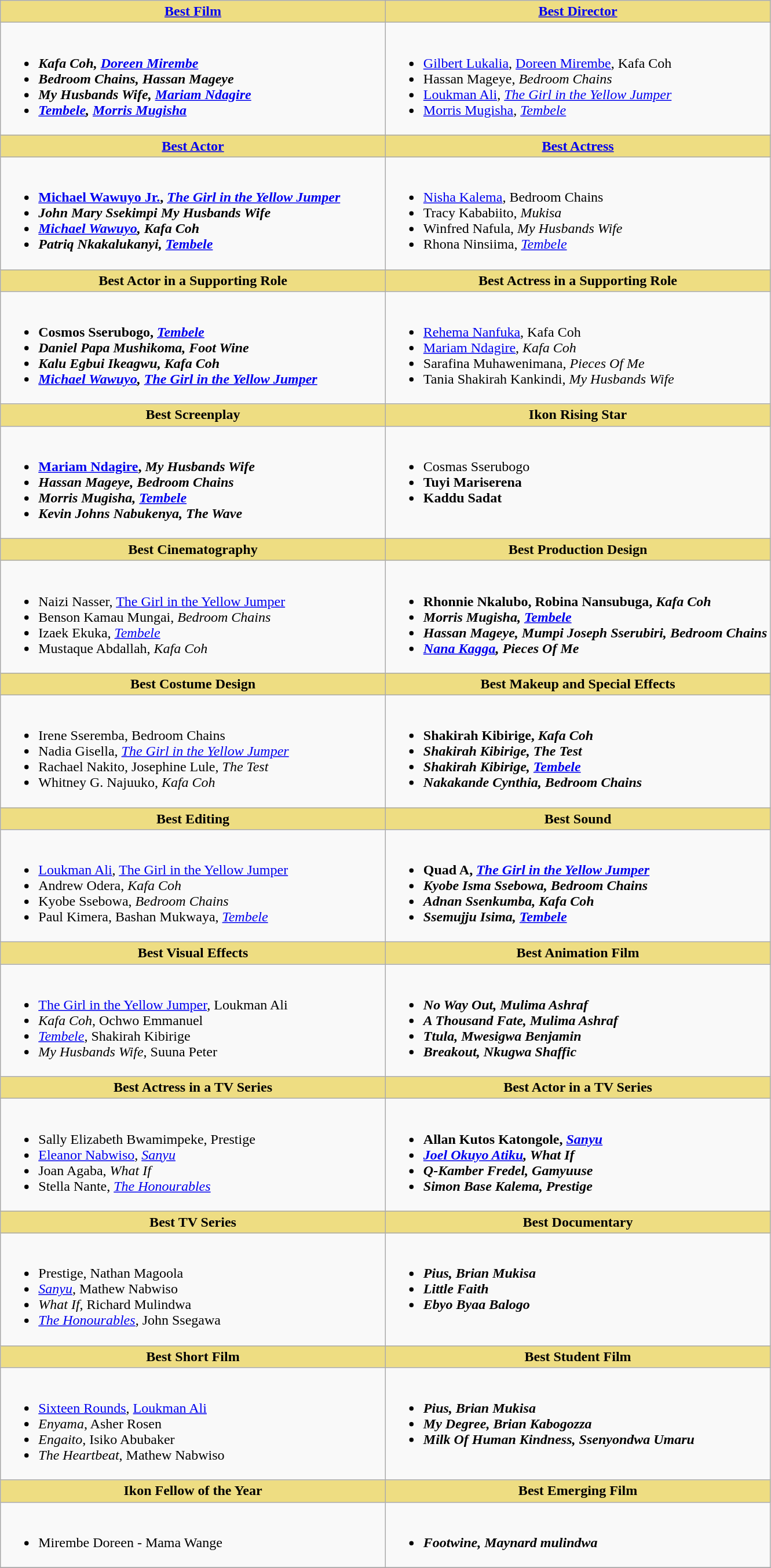<table class="wikitable">
<tr>
<th style="background:#EEDD82; width:50%"><a href='#'>Best Film</a></th>
<th style="background:#EEDD82; width:50%"><a href='#'>Best Director</a></th>
</tr>
<tr>
<td style="vertical-align:top"><br><ul><li><strong><em>Kafa Coh<em>, <a href='#'>Doreen Mirembe</a><strong></li><li></em>Bedroom Chains<em>, Hassan Mageye</li><li></em>My Husbands Wife<em>, <a href='#'>Mariam Ndagire</a></li><li></em><a href='#'>Tembele</a><em>, <a href='#'>Morris Mugisha</a></li></ul></td>
<td style="vertical-align:top"><br><ul><li></strong><a href='#'>Gilbert Lukalia</a>, <a href='#'>Doreen Mirembe</a>, </em>Kafa Coh</em></strong></li><li>Hassan Mageye, <em>Bedroom Chains</em></li><li><a href='#'>Loukman Ali</a>, <em><a href='#'>The Girl in the Yellow Jumper</a></em></li><li><a href='#'>Morris Mugisha</a>, <em><a href='#'>Tembele</a></em></li></ul></td>
</tr>
<tr>
<th style="background:#EEDD82; width:50%"><a href='#'>Best Actor</a></th>
<th style="background:#EEDD82; width:50%"><a href='#'>Best Actress</a></th>
</tr>
<tr>
<td style="vertical-align:top"><br><ul><li><strong><a href='#'>Michael Wawuyo Jr.</a>, <em><a href='#'>The Girl in the Yellow Jumper</a><strong><em></li><li>John Mary Ssekimpi </em>My Husbands Wife<em></li><li><a href='#'>Michael Wawuyo</a>, </em>Kafa Coh<em></li><li>Patriq Nkakalukanyi, </em><a href='#'>Tembele</a><em></li></ul></td>
<td style="vertical-align:top"><br><ul><li></strong><a href='#'>Nisha Kalema</a>, </em>Bedroom Chains</em></strong></li><li>Tracy Kababiito, <em>Mukisa</em></li><li>Winfred Nafula, <em>My Husbands Wife</em></li><li>Rhona Ninsiima, <em><a href='#'>Tembele</a></em></li></ul></td>
</tr>
<tr>
<th style="background:#EEDD82; width:50%">Best Actor in a Supporting Role</th>
<th style="background:#EEDD82; width:50%">Best Actress in a Supporting Role</th>
</tr>
<tr>
<td style="vertical-align:top"><br><ul><li><strong>Cosmos Sserubogo, <em><a href='#'>Tembele</a><strong><em></li><li>Daniel Papa Mushikoma, </em>Foot Wine<em></li><li>Kalu Egbui Ikeagwu, </em>Kafa Coh<em></li><li><a href='#'>Michael Wawuyo</a>, </em><a href='#'>The Girl in the Yellow Jumper</a><em></li></ul></td>
<td style="vertical-align:top"><br><ul><li></strong><a href='#'>Rehema Nanfuka</a>, </em>Kafa Coh</em></strong></li><li><a href='#'>Mariam Ndagire</a>, <em>Kafa Coh</em></li><li>Sarafina Muhawenimana, <em>Pieces Of Me</em></li><li>Tania Shakirah Kankindi, <em>My Husbands Wife</em></li></ul></td>
</tr>
<tr>
<th style="background:#EEDD82; width:50%">Best Screenplay</th>
<th style="background:#EEDD82; width:50%">Ikon Rising Star</th>
</tr>
<tr>
<td style="vertical-align:top"><br><ul><li><strong><a href='#'>Mariam Ndagire</a>, <em>My Husbands Wife<strong><em></li><li>Hassan Mageye, </em>Bedroom Chains<em></li><li>Morris Mugisha, </em><a href='#'>Tembele</a><em></li><li>Kevin Johns Nabukenya, </em>The Wave<em></li></ul></td>
<td style="vertical-align:top"><br><ul><li></strong>Cosmas Sserubogo<strong></li><li>Tuyi Mariserena</li><li>Kaddu Sadat</li></ul></td>
</tr>
<tr>
<th style="background:#EEDD82; width:50%">Best Cinematography</th>
<th style="background:#EEDD82; width:50%">Best Production Design</th>
</tr>
<tr>
<td style="vertical-align:top"><br><ul><li></strong>Naizi Nasser, </em><a href='#'>The Girl in the Yellow Jumper</a></em></strong></li><li>Benson Kamau Mungai, <em>Bedroom Chains</em></li><li>Izaek Ekuka, <em><a href='#'>Tembele</a></em></li><li>Mustaque Abdallah, <em>Kafa Coh</em></li></ul></td>
<td style="vertical-align:top"><br><ul><li><strong>Rhonnie Nkalubo, Robina Nansubuga, <em>Kafa Coh<strong><em></li><li>Morris Mugisha, </em><a href='#'>Tembele</a><em></li><li>Hassan Mageye, Mumpi Joseph Sserubiri, </em>Bedroom Chains<em></li><li><a href='#'>Nana Kagga</a>, </em>Pieces Of Me<em></li></ul></td>
</tr>
<tr>
<th style="background:#EEDD82; width:50%">Best Costume Design</th>
<th style="background:#EEDD82; width:50%">Best Makeup and Special Effects</th>
</tr>
<tr>
<td style="vertical-align:top"><br><ul><li></strong>Irene Sseremba, </em>Bedroom Chains</em></strong></li><li>Nadia Gisella, <em><a href='#'>The Girl in the Yellow Jumper</a></em></li><li>Rachael Nakito, Josephine Lule, <em>The Test</em></li><li>Whitney G. Najuuko, <em>Kafa Coh</em></li></ul></td>
<td style="vertical-align:top"><br><ul><li><strong>Shakirah Kibirige, <em>Kafa Coh<strong><em></li><li>Shakirah Kibirige, </em>The Test<em></li><li>Shakirah Kibirige, </em><a href='#'>Tembele</a><em></li><li>Nakakande Cynthia, </em>Bedroom Chains<em></li></ul></td>
</tr>
<tr>
<th style="background:#EEDD82; width:50%">Best Editing</th>
<th style="background:#EEDD82; width:50%">Best Sound</th>
</tr>
<tr>
<td style="vertical-align:top"><br><ul><li></strong><a href='#'>Loukman Ali</a>, </em><a href='#'>The Girl in the Yellow Jumper</a></em></strong></li><li>Andrew Odera, <em>Kafa Coh</em></li><li>Kyobe Ssebowa, <em>Bedroom Chains</em></li><li>Paul Kimera, Bashan Mukwaya, <em><a href='#'>Tembele</a></em></li></ul></td>
<td style="vertical-align:top"><br><ul><li><strong>Quad A, <em><a href='#'>The Girl in the Yellow Jumper</a><strong><em></li><li>Kyobe Isma Ssebowa, </em>Bedroom Chains<em></li><li>Adnan Ssenkumba, </em>Kafa Coh<em></li><li>Ssemujju Isima, </em><a href='#'>Tembele</a><em></li></ul></td>
</tr>
<tr>
<th style="background:#EEDD82; width:50%">Best Visual Effects</th>
<th style="background:#EEDD82; width:50%">Best Animation Film</th>
</tr>
<tr>
<td style="vertical-align:top"><br><ul><li></em></strong><a href='#'>The Girl in the Yellow Jumper</a></em>, Loukman Ali</strong></li><li><em>Kafa Coh</em>, Ochwo Emmanuel</li><li><em><a href='#'>Tembele</a></em>, Shakirah Kibirige</li><li><em>My Husbands Wife</em>, Suuna Peter</li></ul></td>
<td style="vertical-align:top"><br><ul><li><strong><em>No Way Out<em>, Mulima Ashraf<strong></li><li></em>A Thousand Fate<em>, Mulima Ashraf</li><li></em>Ttula<em>, Mwesigwa Benjamin</li><li></em>Breakout<em>, Nkugwa Shaffic</li></ul></td>
</tr>
<tr>
<th style="background:#EEDD82; width:50%">Best Actress in a TV Series</th>
<th style="background:#EEDD82; width:50%">Best Actor in a TV Series</th>
</tr>
<tr>
<td style="vertical-align:top"><br><ul><li></strong>Sally Elizabeth Bwamimpeke, </em>Prestige</em></strong></li><li><a href='#'>Eleanor Nabwiso</a>, <em><a href='#'>Sanyu</a></em></li><li>Joan Agaba, <em>What If</em></li><li>Stella Nante, <em><a href='#'>The Honourables</a></em></li></ul></td>
<td style="vertical-align:top"><br><ul><li><strong>Allan Kutos Katongole, <em><a href='#'>Sanyu</a><strong><em></li><li><a href='#'>Joel Okuyo Atiku</a>, </em>What If<em></li><li>Q-Kamber Fredel, </em>Gamyuuse<em></li><li>Simon Base Kalema, </em>Prestige<em></li></ul></td>
</tr>
<tr>
<th style="background:#EEDD82; width:50%">Best TV Series</th>
<th style="background:#EEDD82; width:50%">Best Documentary</th>
</tr>
<tr>
<td style="vertical-align:top"><br><ul><li></em></strong>Prestige</em>, Nathan Magoola</strong></li><li><em><a href='#'>Sanyu</a></em>, Mathew Nabwiso</li><li><em>What If</em>, Richard Mulindwa</li><li><em><a href='#'>The Honourables</a></em>, John Ssegawa</li></ul></td>
<td style="vertical-align:top"><br><ul><li><strong><em>Pius<em>, Brian Mukisa<strong></li><li></em>Little Faith<em></li><li></em>Ebyo Byaa Balogo<em></li></ul></td>
</tr>
<tr>
<th style="background:#EEDD82; width:50%">Best Short Film</th>
<th style="background:#EEDD82; width:50%">Best Student Film</th>
</tr>
<tr>
<td style="vertical-align:top"><br><ul><li></em></strong><a href='#'>Sixteen Rounds</a></em>, <a href='#'>Loukman Ali</a></strong></li><li><em>Enyama</em>, Asher Rosen</li><li><em>Engaito</em>, Isiko Abubaker</li><li><em>The Heartbeat</em>, Mathew Nabwiso</li></ul></td>
<td style="vertical-align:top"><br><ul><li><strong><em>Pius<em>, Brian Mukisa<strong></li><li></em>My Degree<em>, Brian Kabogozza</li><li></em>Milk Of Human Kindness<em>, Ssenyondwa Umaru</li></ul></td>
</tr>
<tr>
<th style="background:#EEDD82; width:50%">Ikon Fellow of the Year</th>
<th style="background:#EEDD82; width:50%">Best Emerging Film</th>
</tr>
<tr>
<td style="vertical-align:top"><br><ul><li></strong>Mirembe Doreen - </em>Mama Wange</em></strong></li></ul></td>
<td style="vertical-align:top"><br><ul><li><strong><em>Footwine<em>, Maynard mulindwa<strong></li></ul></td>
</tr>
<tr>
</tr>
</table>
